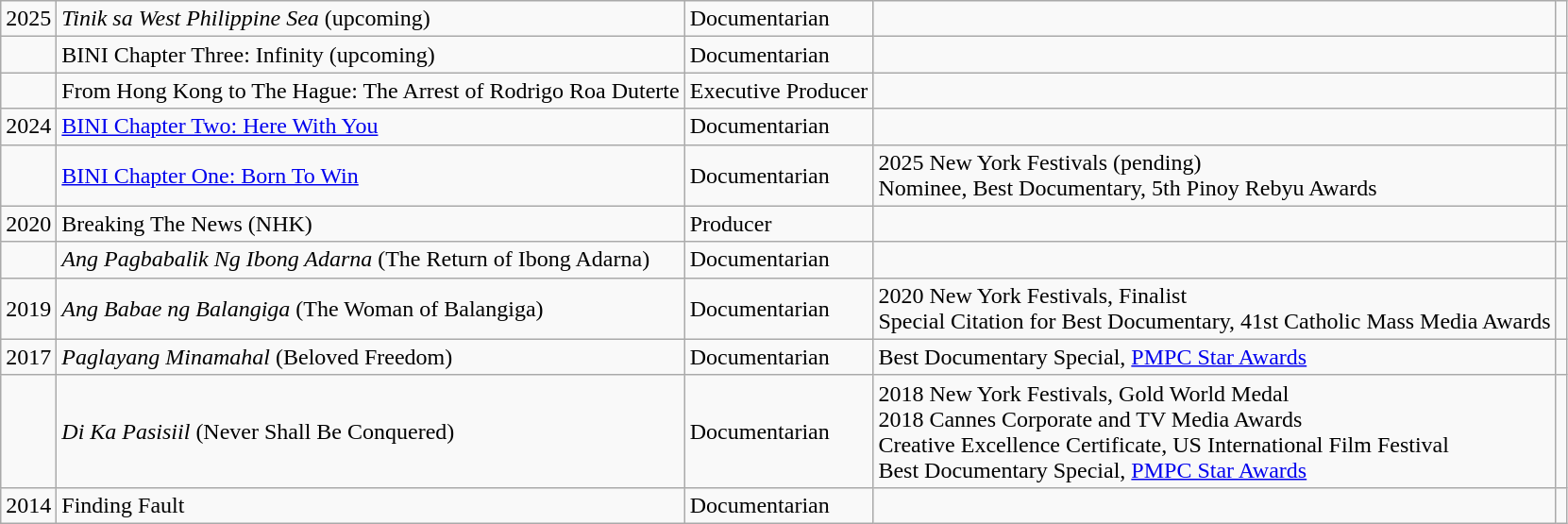<table class="wikitable">
<tr>
<td>2025</td>
<td><em>Tinik sa West Philippine Sea</em> (upcoming)</td>
<td>Documentarian</td>
<td></td>
<td></td>
</tr>
<tr>
<td></td>
<td>BINI Chapter Three: Infinity (upcoming)</td>
<td>Documentarian</td>
<td></td>
<td></td>
</tr>
<tr>
<td></td>
<td>From Hong Kong to The Hague: The Arrest of Rodrigo Roa Duterte</td>
<td>Executive Producer</td>
<td></td>
<td></td>
</tr>
<tr>
<td>2024</td>
<td><a href='#'>BINI Chapter Two: Here With You</a></td>
<td>Documentarian</td>
<td></td>
<td></td>
</tr>
<tr>
<td></td>
<td><a href='#'>BINI Chapter One: Born To Win</a></td>
<td>Documentarian</td>
<td>2025 New York Festivals (pending)<br>Nominee, Best Documentary, 5th Pinoy Rebyu Awards</td>
<td></td>
</tr>
<tr>
<td>2020</td>
<td>Breaking The News (NHK)</td>
<td>Producer</td>
<td></td>
<td></td>
</tr>
<tr>
<td></td>
<td><em>Ang Pagbabalik Ng Ibong Adarna</em> (The Return of Ibong Adarna)</td>
<td>Documentarian</td>
<td></td>
<td></td>
</tr>
<tr>
<td>2019</td>
<td><em>Ang Babae ng Balangiga</em> (The Woman of Balangiga)</td>
<td>Documentarian</td>
<td>2020 New York Festivals, Finalist <br>Special Citation for Best Documentary, 41st Catholic Mass Media Awards </td>
<td></td>
</tr>
<tr>
<td>2017</td>
<td><em>Paglayang Minamahal</em> (Beloved Freedom)</td>
<td>Documentarian</td>
<td>Best Documentary Special, <a href='#'>PMPC Star Awards</a></td>
<td></td>
</tr>
<tr>
<td></td>
<td><em>Di Ka Pasisiil</em> (Never Shall Be Conquered)</td>
<td>Documentarian</td>
<td>2018 New York Festivals, Gold World Medal <br>2018 Cannes Corporate and TV Media Awards <br>Creative Excellence Certificate, US International Film Festival<br>Best Documentary Special, <a href='#'>PMPC Star Awards</a></td>
<td></td>
</tr>
<tr>
<td>2014</td>
<td>Finding Fault</td>
<td>Documentarian</td>
<td></td>
<td></td>
</tr>
</table>
